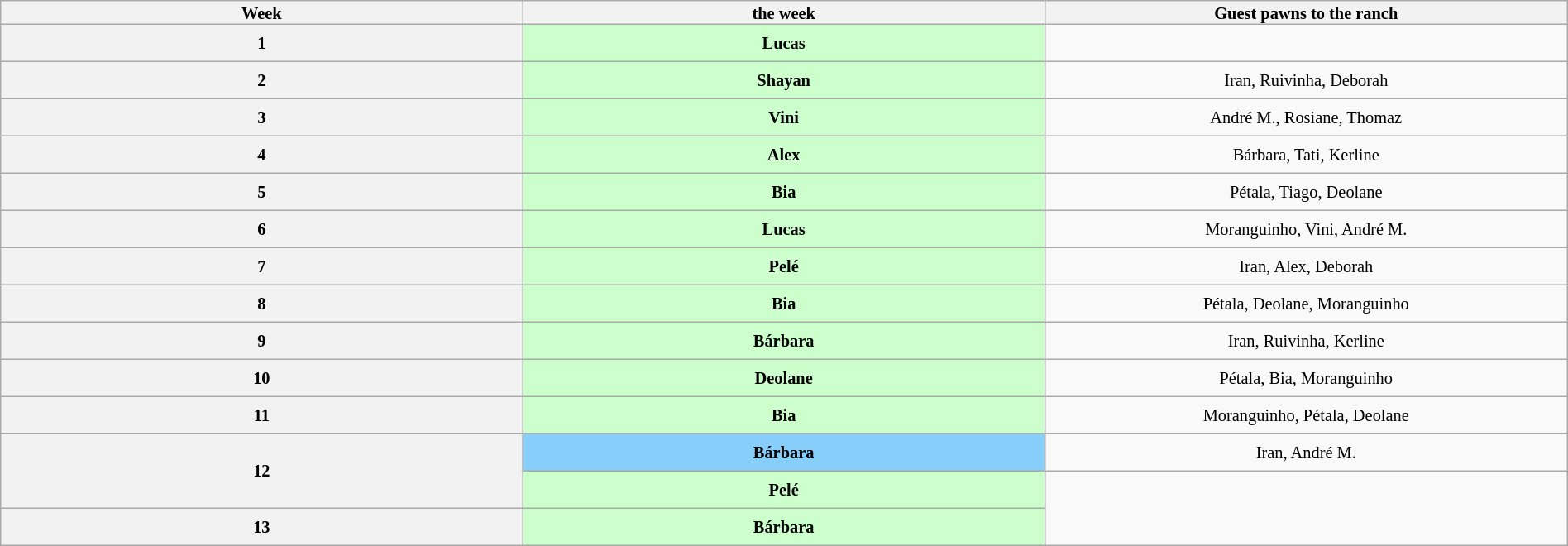<table class="wikitable" style="text-align:center; font-size:85%; width:100%; line-height:13px;">
<tr>
<th width="6.6%">Week</th>
<th width="6.6%"> the week</th>
<th width="6.6%">Guest pawns to the ranch</th>
</tr>
<tr style="height:30px">
<th>1</th>
<td bgcolor="CCFFCC"><strong>Lucas</strong></td>
<td></td>
</tr>
<tr style="height:30px">
<th>2</th>
<td bgcolor="CCFFCC"><strong>Shayan</strong></td>
<td>Iran, Ruivinha, Deborah</td>
</tr>
<tr style="height:30px">
<th>3</th>
<td bgcolor="CCFFCC"><strong>Vini</strong></td>
<td>André M., Rosiane, Thomaz</td>
</tr>
<tr style="height:30px">
<th>4</th>
<td bgcolor="CCFFCC"><strong>Alex</strong></td>
<td>Bárbara, Tati, Kerline</td>
</tr>
<tr style="height:30px">
<th>5</th>
<td bgcolor="CCFFCC"><strong>Bia</strong></td>
<td>Pétala, Tiago, Deolane</td>
</tr>
<tr style="height:30px">
<th>6</th>
<td bgcolor="CCFFCC"><strong>Lucas</strong></td>
<td>Moranguinho, Vini, André M.</td>
</tr>
<tr style="height:30px">
<th>7</th>
<td bgcolor="CCFFCC"><strong>Pelé</strong></td>
<td>Iran, Alex, Deborah</td>
</tr>
<tr style="height:30px">
<th>8</th>
<td bgcolor="CCFFCC"><strong>Bia</strong></td>
<td>Pétala, Deolane, Moranguinho</td>
</tr>
<tr style="height:30px">
<th>9</th>
<td bgcolor="CCFFCC"><strong>Bárbara</strong></td>
<td>Iran, Ruivinha, Kerline</td>
</tr>
<tr style="height:30px">
<th>10</th>
<td bgcolor="CCFFCC"><strong>Deolane</strong></td>
<td>Pétala, Bia, Moranguinho</td>
</tr>
<tr style="height:30px">
<th>11</th>
<td bgcolor="CCFFCC"><strong>Bia</strong></td>
<td>Moranguinho, Pétala, Deolane</td>
</tr>
<tr style="height:30px">
<th rowspan=2>12</th>
<td bgcolor="87CEFA"><strong>Bárbara</strong></td>
<td>Iran, André M.</td>
</tr>
<tr style="height:30px">
<td bgcolor="CCFFCC"><strong>Pelé</strong></td>
<td rowspan=2></td>
</tr>
<tr style="height:30px">
<th>13</th>
<td bgcolor="CCFFCC"><strong>Bárbara</strong></td>
</tr>
</table>
